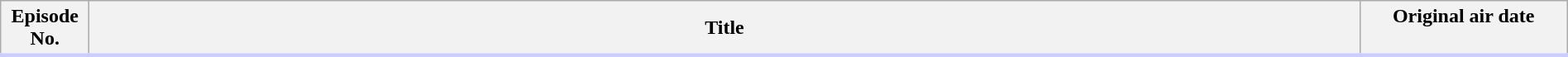<table class="wikitable" style="width:100%; margin:auto; background:#FFF;">
<tr style="border-bottom: 3px solid #CCF;">
<th style="width:4em;">Episode No.</th>
<th>Title</th>
<th style="width:10em;">Original air date<br>


<br>



</th>
</tr>
</table>
